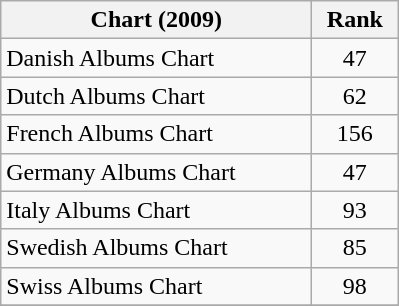<table class="wikitable sortable">
<tr>
<th style="width:200px;">Chart (2009)</th>
<th style="width:50px;">Rank</th>
</tr>
<tr>
<td>Danish Albums Chart</td>
<td align="center">47</td>
</tr>
<tr>
<td>Dutch Albums Chart</td>
<td align="center">62</td>
</tr>
<tr>
<td>French Albums Chart</td>
<td align="center">156</td>
</tr>
<tr>
<td>Germany Albums Chart</td>
<td align="center">47</td>
</tr>
<tr>
<td>Italy Albums Chart</td>
<td style="text-align:center;">93</td>
</tr>
<tr>
<td>Swedish Albums Chart</td>
<td style="text-align:center;">85</td>
</tr>
<tr>
<td>Swiss Albums Chart</td>
<td align="center">98</td>
</tr>
<tr>
</tr>
</table>
